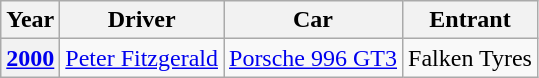<table class="wikitable">
<tr style="font-weight:bold">
<th>Year</th>
<th>Driver</th>
<th>Car</th>
<th>Entrant</th>
</tr>
<tr>
<th><a href='#'>2000</a></th>
<td> <a href='#'>Peter Fitzgerald</a></td>
<td><a href='#'>Porsche 996 GT3</a></td>
<td>Falken Tyres</td>
</tr>
</table>
